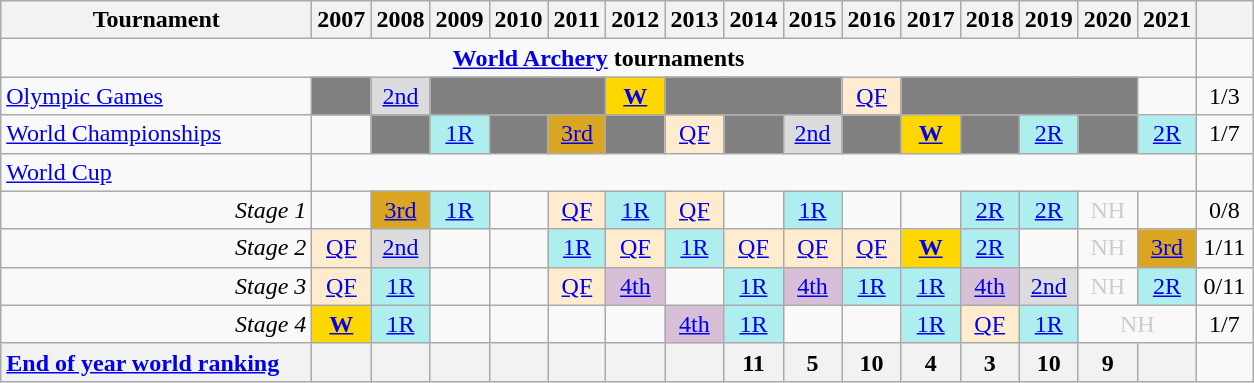<table class=wikitable style=text-align:center>
<tr>
<th width=200>Tournament</th>
<th width=30>2007</th>
<th width=30>2008</th>
<th width=30>2009</th>
<th width=30>2010</th>
<th width=30>2011</th>
<th width=30>2012</th>
<th width=30>2013</th>
<th width=30>2014</th>
<th width=30>2015</th>
<th width=30>2016</th>
<th width=30>2017</th>
<th width=30>2018</th>
<th width=30>2019</th>
<th width=30>2020</th>
<th width=30>2021</th>
<th width=30></th>
</tr>
<tr>
<td colspan="16" style="text-align:center;"><strong><a href='#'>World Archery</a> tournaments</strong></td>
</tr>
<tr>
<td align=left><a href='#'>Olympic Games</a></td>
<td style="background:#808080;"></td>
<td style="background:#DCDCDC;"><a href='#'>2nd</a></td>
<td colspan="3" style="background:#808080;"></td>
<td style="background:#FFD700;"><strong><a href='#'>W</a></strong></td>
<td colspan="3" style="background:#808080;"></td>
<td style="background:#ffebcd;"><a href='#'>QF</a></td>
<td colspan="4" style="background:#808080;"></td>
<td></td>
<td>1/3</td>
</tr>
<tr>
<td align=left><a href='#'>World Championships</a></td>
<td></td>
<td style="background:#808080;"></td>
<td style="background:#afeeee;"><a href='#'>1R</a></td>
<td style="background:#808080;"></td>
<td style="background:#DAA520;"><a href='#'>3rd</a></td>
<td style="background:#808080;"></td>
<td style="background:#ffebcd;"><a href='#'>QF</a></td>
<td style="background:#808080;"></td>
<td style="background:#DCDCDC;"><a href='#'>2nd</a></td>
<td style="background:#808080;"></td>
<td style="background:#FFD700;"><strong><a href='#'>W</a></strong></td>
<td style="background:#808080;"></td>
<td style="background:#afeeee;"><a href='#'>2R</a></td>
<td style="background:#808080;"></td>
<td style="background:#afeeee;"><a href='#'>2R</a></td>
<td>1/7</td>
</tr>
<tr>
<td align=left><a href='#'>World Cup</a></td>
<td colspan="15"></td>
</tr>
<tr>
<td align=right><em>Stage 1</em></td>
<td></td>
<td style="background:#DAA520;"><a href='#'>3rd</a></td>
<td style="background:#afeeee;"><a href='#'>1R</a></td>
<td></td>
<td style="background:#ffebcd;"><a href='#'>QF</a></td>
<td style="background:#afeeee;"><a href='#'>1R</a></td>
<td style="background:#ffebcd;"><a href='#'>QF</a></td>
<td></td>
<td style="background:#afeeee;"><a href='#'>1R</a></td>
<td></td>
<td></td>
<td style="background:#afeeee;"><a href='#'>2R</a></td>
<td style="background:#afeeee;"><a href='#'>2R</a></td>
<td style=color:#ccc>NH</td>
<td></td>
<td>0/8</td>
</tr>
<tr>
<td align=right><em>Stage 2</em></td>
<td style="background:#ffebcd;"><a href='#'>QF</a></td>
<td style="background:#DCDCDC;"><a href='#'>2nd</a></td>
<td></td>
<td></td>
<td style="background:#afeeee;"><a href='#'>1R</a></td>
<td style="background:#ffebcd;"><a href='#'>QF</a></td>
<td style="background:#afeeee;"><a href='#'>1R</a></td>
<td style="background:#ffebcd;"><a href='#'>QF</a></td>
<td style="background:#ffebcd;"><a href='#'>QF</a></td>
<td style="background:#ffebcd;"><a href='#'>QF</a></td>
<td style="background:#FFD700;"><strong><a href='#'>W</a></strong></td>
<td style="background:#afeeee;"><a href='#'>2R</a></td>
<td></td>
<td style=color:#ccc>NH</td>
<td style="background:#DAA520;"><a href='#'>3rd</a></td>
<td>1/11</td>
</tr>
<tr>
<td align=right><em>Stage 3</em></td>
<td style="background:#ffebcd;"><a href='#'>QF</a></td>
<td style="background:#afeeee;"><a href='#'>1R</a></td>
<td></td>
<td></td>
<td style="background:#ffebcd;"><a href='#'>QF</a></td>
<td style="background:thistle;"><a href='#'>4th</a></td>
<td></td>
<td style="background:#afeeee;"><a href='#'>1R</a></td>
<td style="background:thistle;"><a href='#'>4th</a></td>
<td style="background:#afeeee;"><a href='#'>1R</a></td>
<td style="background:#afeeee;"><a href='#'>1R</a></td>
<td style="background:thistle;"><a href='#'>4th</a></td>
<td style="background:#DCDCDC;"><a href='#'>2nd</a></td>
<td style=color:#ccc>NH</td>
<td style="background:#afeeee;"><a href='#'>2R</a></td>
<td>0/11</td>
</tr>
<tr>
<td align=right><em>Stage 4</em></td>
<td style="background:#FFD700;"><strong><a href='#'>W</a></strong></td>
<td style="background:#afeeee;"><a href='#'>1R</a></td>
<td></td>
<td></td>
<td></td>
<td></td>
<td style="background:thistle;"><a href='#'>4th</a></td>
<td style="background:#afeeee;"><a href='#'>1R</a></td>
<td></td>
<td></td>
<td style="background:#afeeee;"><a href='#'>1R</a></td>
<td style="background:#ffebcd;"><a href='#'>QF</a></td>
<td style="background:#afeeee;"><a href='#'>1R</a></td>
<td style=color:#ccc colspan=2>NH</td>
<td>1/7</td>
</tr>
<tr>
<th style=text-align:left><a href='#'>End of year world ranking</a></th>
<th></th>
<th></th>
<th></th>
<th></th>
<th></th>
<th></th>
<th></th>
<th>11</th>
<th>5</th>
<th>10</th>
<th>4</th>
<th>3</th>
<th>10</th>
<th>9</th>
<th></th>
</tr>
</table>
